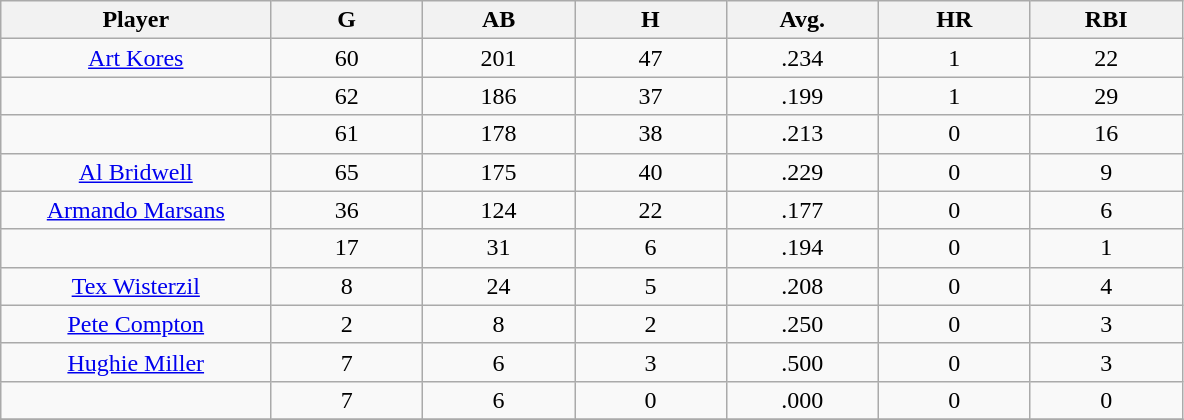<table class="wikitable sortable">
<tr>
<th bgcolor="#DDDDFF" width="16%">Player</th>
<th bgcolor="#DDDDFF" width="9%">G</th>
<th bgcolor="#DDDDFF" width="9%">AB</th>
<th bgcolor="#DDDDFF" width="9%">H</th>
<th bgcolor="#DDDDFF" width="9%">Avg.</th>
<th bgcolor="#DDDDFF" width="9%">HR</th>
<th bgcolor="#DDDDFF" width="9%">RBI</th>
</tr>
<tr align="center">
<td><a href='#'>Art Kores</a></td>
<td>60</td>
<td>201</td>
<td>47</td>
<td>.234</td>
<td>1</td>
<td>22</td>
</tr>
<tr align="center">
<td></td>
<td>62</td>
<td>186</td>
<td>37</td>
<td>.199</td>
<td>1</td>
<td>29</td>
</tr>
<tr align="center">
<td></td>
<td>61</td>
<td>178</td>
<td>38</td>
<td>.213</td>
<td>0</td>
<td>16</td>
</tr>
<tr align="center">
<td><a href='#'>Al Bridwell</a></td>
<td>65</td>
<td>175</td>
<td>40</td>
<td>.229</td>
<td>0</td>
<td>9</td>
</tr>
<tr align="center">
<td><a href='#'>Armando Marsans</a></td>
<td>36</td>
<td>124</td>
<td>22</td>
<td>.177</td>
<td>0</td>
<td>6</td>
</tr>
<tr align="center">
<td></td>
<td>17</td>
<td>31</td>
<td>6</td>
<td>.194</td>
<td>0</td>
<td>1</td>
</tr>
<tr align="center">
<td><a href='#'>Tex Wisterzil</a></td>
<td>8</td>
<td>24</td>
<td>5</td>
<td>.208</td>
<td>0</td>
<td>4</td>
</tr>
<tr align="center">
<td><a href='#'>Pete Compton</a></td>
<td>2</td>
<td>8</td>
<td>2</td>
<td>.250</td>
<td>0</td>
<td>3</td>
</tr>
<tr align="center">
<td><a href='#'>Hughie Miller</a></td>
<td>7</td>
<td>6</td>
<td>3</td>
<td>.500</td>
<td>0</td>
<td>3</td>
</tr>
<tr align="center">
<td></td>
<td>7</td>
<td>6</td>
<td>0</td>
<td>.000</td>
<td>0</td>
<td>0</td>
</tr>
<tr align="center">
</tr>
</table>
